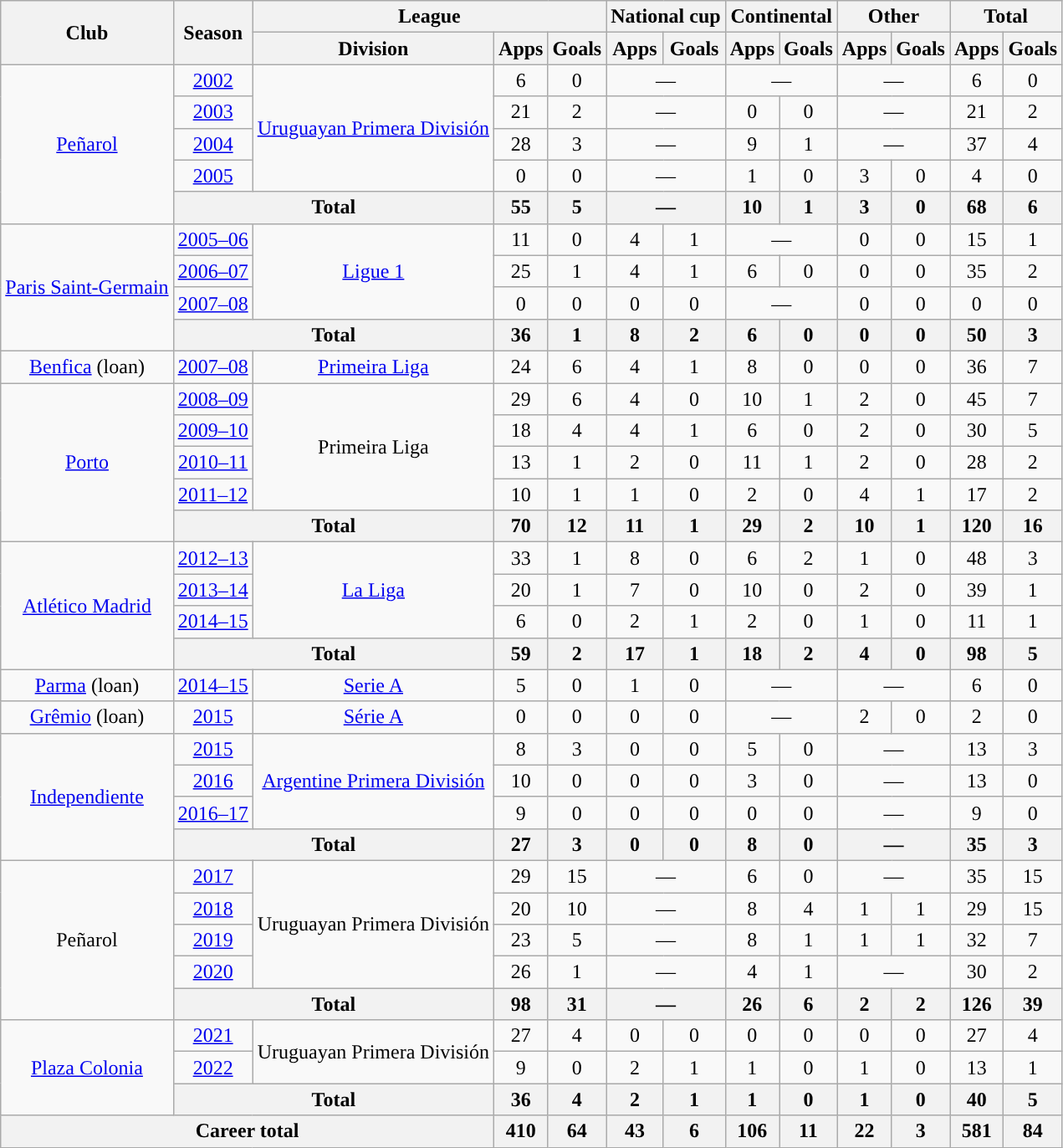<table class="wikitable" style="text-align:center">
<tr>
<th rowspan="2">Club</th>
<th rowspan="2">Season</th>
<th colspan="3">League</th>
<th colspan="2">National cup</th>
<th colspan="2">Continental</th>
<th colspan="2">Other</th>
<th colspan="2">Total</th>
</tr>
<tr>
<th>Division</th>
<th>Apps</th>
<th>Goals</th>
<th>Apps</th>
<th>Goals</th>
<th>Apps</th>
<th>Goals</th>
<th>Apps</th>
<th>Goals</th>
<th>Apps</th>
<th>Goals</th>
</tr>
<tr>
<td rowspan="5"><a href='#'>Peñarol</a></td>
<td><a href='#'>2002</a></td>
<td rowspan="4"><a href='#'>Uruguayan Primera División</a></td>
<td>6</td>
<td>0</td>
<td colspan="2“">—</td>
<td colspan="2“">—</td>
<td colspan="2“">—</td>
<td>6</td>
<td>0</td>
</tr>
<tr>
<td><a href='#'>2003</a></td>
<td>21</td>
<td>2</td>
<td colspan="2“">—</td>
<td>0</td>
<td>0</td>
<td colspan="2“">—</td>
<td>21</td>
<td>2</td>
</tr>
<tr>
<td><a href='#'>2004</a></td>
<td>28</td>
<td>3</td>
<td colspan="2“">—</td>
<td>9</td>
<td>1</td>
<td colspan="2“">—</td>
<td>37</td>
<td>4</td>
</tr>
<tr>
<td><a href='#'>2005</a></td>
<td>0</td>
<td>0</td>
<td colspan="2“">—</td>
<td>1</td>
<td>0</td>
<td>3</td>
<td>0</td>
<td>4</td>
<td>0</td>
</tr>
<tr>
<th colspan="2">Total</th>
<th>55</th>
<th>5</th>
<th colspan="2“">—</th>
<th>10</th>
<th>1</th>
<th>3</th>
<th>0</th>
<th>68</th>
<th>6</th>
</tr>
<tr>
<td rowspan="4"><a href='#'>Paris Saint-Germain</a></td>
<td><a href='#'>2005–06</a></td>
<td rowspan="3"><a href='#'>Ligue 1</a></td>
<td>11</td>
<td>0</td>
<td>4</td>
<td>1</td>
<td colspan="2“">—</td>
<td>0</td>
<td>0</td>
<td>15</td>
<td>1</td>
</tr>
<tr>
<td><a href='#'>2006–07</a></td>
<td>25</td>
<td>1</td>
<td>4</td>
<td>1</td>
<td>6</td>
<td>0</td>
<td>0</td>
<td>0</td>
<td>35</td>
<td>2</td>
</tr>
<tr>
<td><a href='#'>2007–08</a></td>
<td>0</td>
<td>0</td>
<td>0</td>
<td>0</td>
<td colspan="2“">—</td>
<td>0</td>
<td>0</td>
<td>0</td>
<td>0</td>
</tr>
<tr>
<th colspan="2">Total</th>
<th>36</th>
<th>1</th>
<th>8</th>
<th>2</th>
<th>6</th>
<th>0</th>
<th>0</th>
<th>0</th>
<th>50</th>
<th>3</th>
</tr>
<tr>
<td><a href='#'>Benfica</a> (loan)</td>
<td><a href='#'>2007–08</a></td>
<td><a href='#'>Primeira Liga</a></td>
<td>24</td>
<td>6</td>
<td>4</td>
<td>1</td>
<td>8</td>
<td>0</td>
<td>0</td>
<td>0</td>
<td>36</td>
<td>7</td>
</tr>
<tr>
<td rowspan="5"><a href='#'>Porto</a></td>
<td><a href='#'>2008–09</a></td>
<td rowspan="4">Primeira Liga</td>
<td>29</td>
<td>6</td>
<td>4</td>
<td>0</td>
<td>10</td>
<td>1</td>
<td>2</td>
<td>0</td>
<td>45</td>
<td>7</td>
</tr>
<tr>
<td><a href='#'>2009–10</a></td>
<td>18</td>
<td>4</td>
<td>4</td>
<td>1</td>
<td>6</td>
<td>0</td>
<td>2</td>
<td>0</td>
<td>30</td>
<td>5</td>
</tr>
<tr>
<td><a href='#'>2010–11</a></td>
<td>13</td>
<td>1</td>
<td>2</td>
<td>0</td>
<td>11</td>
<td>1</td>
<td>2</td>
<td>0</td>
<td>28</td>
<td>2</td>
</tr>
<tr>
<td><a href='#'>2011–12</a></td>
<td>10</td>
<td>1</td>
<td>1</td>
<td>0</td>
<td>2</td>
<td>0</td>
<td>4</td>
<td>1</td>
<td>17</td>
<td>2</td>
</tr>
<tr>
<th colspan="2">Total</th>
<th>70</th>
<th>12</th>
<th>11</th>
<th>1</th>
<th>29</th>
<th>2</th>
<th>10</th>
<th>1</th>
<th>120</th>
<th>16</th>
</tr>
<tr>
<td rowspan="4"><a href='#'>Atlético Madrid</a></td>
<td><a href='#'>2012–13</a></td>
<td rowspan="3"><a href='#'>La Liga</a></td>
<td>33</td>
<td>1</td>
<td>8</td>
<td>0</td>
<td>6</td>
<td>2</td>
<td>1</td>
<td>0</td>
<td>48</td>
<td>3</td>
</tr>
<tr>
<td><a href='#'>2013–14</a></td>
<td>20</td>
<td>1</td>
<td>7</td>
<td>0</td>
<td>10</td>
<td>0</td>
<td>2</td>
<td>0</td>
<td>39</td>
<td>1</td>
</tr>
<tr>
<td><a href='#'>2014–15</a></td>
<td>6</td>
<td>0</td>
<td>2</td>
<td>1</td>
<td>2</td>
<td>0</td>
<td>1</td>
<td>0</td>
<td>11</td>
<td>1</td>
</tr>
<tr>
<th colspan="2">Total</th>
<th>59</th>
<th>2</th>
<th>17</th>
<th>1</th>
<th>18</th>
<th>2</th>
<th>4</th>
<th>0</th>
<th>98</th>
<th>5</th>
</tr>
<tr>
<td><a href='#'>Parma</a> (loan)</td>
<td><a href='#'>2014–15</a></td>
<td><a href='#'>Serie A</a></td>
<td>5</td>
<td>0</td>
<td>1</td>
<td>0</td>
<td colspan="2“">—</td>
<td colspan="2“">—</td>
<td>6</td>
<td>0</td>
</tr>
<tr>
<td><a href='#'>Grêmio</a> (loan)</td>
<td><a href='#'>2015</a></td>
<td><a href='#'>Série A</a></td>
<td>0</td>
<td>0</td>
<td>0</td>
<td>0</td>
<td colspan="2“">—</td>
<td>2</td>
<td>0</td>
<td>2</td>
<td>0</td>
</tr>
<tr>
<td rowspan="4"><a href='#'>Independiente</a></td>
<td><a href='#'>2015</a></td>
<td rowspan="3"><a href='#'>Argentine Primera División</a></td>
<td>8</td>
<td>3</td>
<td>0</td>
<td>0</td>
<td>5</td>
<td>0</td>
<td colspan="2“">—</td>
<td>13</td>
<td>3</td>
</tr>
<tr>
<td><a href='#'>2016</a></td>
<td>10</td>
<td>0</td>
<td>0</td>
<td>0</td>
<td>3</td>
<td>0</td>
<td colspan="2“">—</td>
<td>13</td>
<td>0</td>
</tr>
<tr>
<td><a href='#'>2016–17</a></td>
<td>9</td>
<td>0</td>
<td>0</td>
<td>0</td>
<td>0</td>
<td>0</td>
<td colspan="2“">—</td>
<td>9</td>
<td>0</td>
</tr>
<tr>
<th colspan="2">Total</th>
<th>27</th>
<th>3</th>
<th>0</th>
<th>0</th>
<th>8</th>
<th>0</th>
<th colspan="2“">—</th>
<th>35</th>
<th>3</th>
</tr>
<tr>
<td rowspan="5">Peñarol</td>
<td><a href='#'>2017</a></td>
<td rowspan="4">Uruguayan Primera División</td>
<td>29</td>
<td>15</td>
<td colspan="2“">—</td>
<td>6</td>
<td>0</td>
<td colspan="2“">—</td>
<td>35</td>
<td>15</td>
</tr>
<tr>
<td><a href='#'>2018</a></td>
<td>20</td>
<td>10</td>
<td colspan="2“">—</td>
<td>8</td>
<td>4</td>
<td>1</td>
<td>1</td>
<td>29</td>
<td>15</td>
</tr>
<tr>
<td><a href='#'>2019</a></td>
<td>23</td>
<td>5</td>
<td colspan="2“">—</td>
<td>8</td>
<td>1</td>
<td>1</td>
<td>1</td>
<td>32</td>
<td>7</td>
</tr>
<tr>
<td><a href='#'>2020</a></td>
<td>26</td>
<td>1</td>
<td colspan="2“">—</td>
<td>4</td>
<td>1</td>
<td colspan="2“">—</td>
<td>30</td>
<td>2</td>
</tr>
<tr>
<th colspan="2">Total</th>
<th>98</th>
<th>31</th>
<th colspan="2“">—</th>
<th>26</th>
<th>6</th>
<th>2</th>
<th>2</th>
<th>126</th>
<th>39</th>
</tr>
<tr>
<td rowspan="3"><a href='#'>Plaza Colonia</a></td>
<td><a href='#'>2021</a></td>
<td rowspan="2">Uruguayan Primera División</td>
<td>27</td>
<td>4</td>
<td>0</td>
<td>0</td>
<td>0</td>
<td>0</td>
<td>0</td>
<td>0</td>
<td>27</td>
<td>4</td>
</tr>
<tr>
<td><a href='#'>2022</a></td>
<td>9</td>
<td>0</td>
<td>2</td>
<td>1</td>
<td>1</td>
<td>0</td>
<td>1</td>
<td>0</td>
<td>13</td>
<td>1</td>
</tr>
<tr>
<th colspan="2">Total</th>
<th>36</th>
<th>4</th>
<th>2</th>
<th>1</th>
<th>1</th>
<th>0</th>
<th>1</th>
<th>0</th>
<th>40</th>
<th>5</th>
</tr>
<tr>
<th colspan="3">Career total</th>
<th>410</th>
<th>64</th>
<th>43</th>
<th>6</th>
<th>106</th>
<th>11</th>
<th>22</th>
<th>3</th>
<th>581</th>
<th>84</th>
</tr>
</table>
